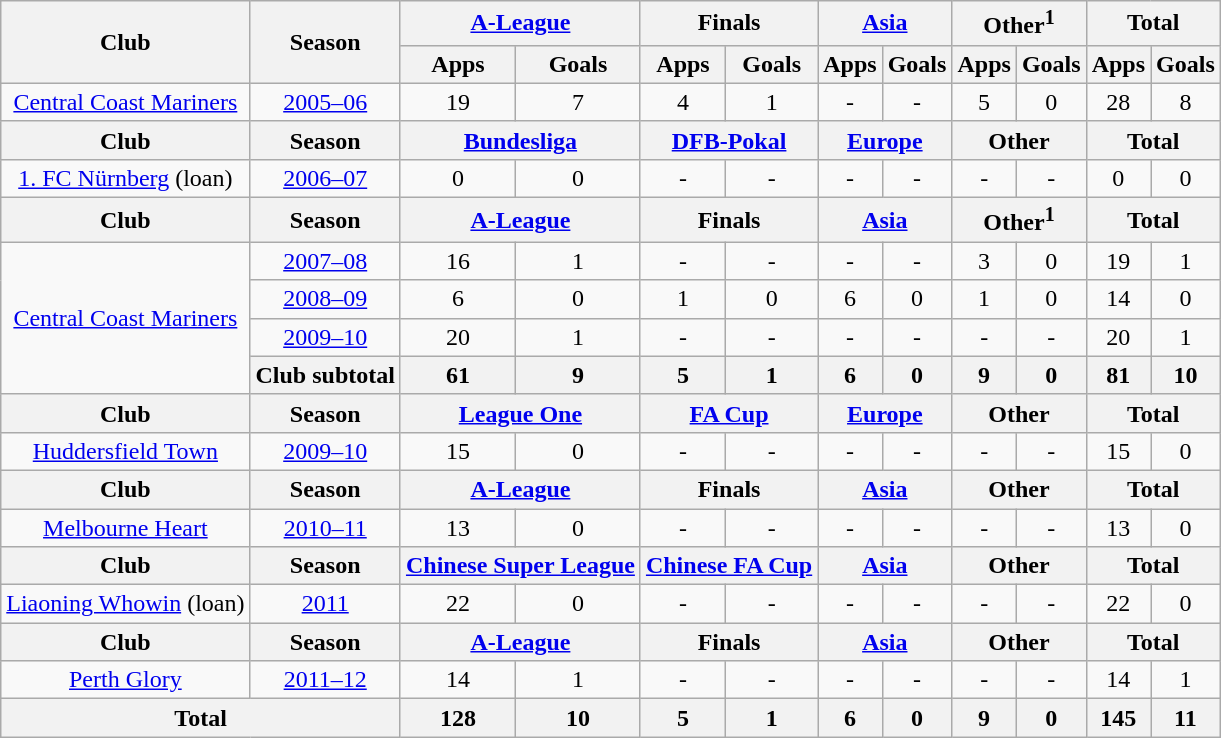<table class="wikitable" style="text-align: center;">
<tr>
<th rowspan="2">Club</th>
<th rowspan="2">Season</th>
<th colspan="2"><a href='#'>A-League</a></th>
<th colspan="2">Finals</th>
<th colspan="2"><a href='#'>Asia</a></th>
<th colspan="2">Other<sup>1</sup></th>
<th colspan="2">Total</th>
</tr>
<tr>
<th>Apps</th>
<th>Goals</th>
<th>Apps</th>
<th>Goals</th>
<th>Apps</th>
<th>Goals</th>
<th>Apps</th>
<th>Goals</th>
<th>Apps</th>
<th>Goals</th>
</tr>
<tr>
<td valign="center"><a href='#'>Central Coast Mariners</a></td>
<td><a href='#'>2005–06</a></td>
<td>19</td>
<td>7</td>
<td>4</td>
<td>1</td>
<td>-</td>
<td>-</td>
<td>5</td>
<td>0</td>
<td>28</td>
<td>8</td>
</tr>
<tr>
<th rowspan="1">Club</th>
<th rowspan="1">Season</th>
<th colspan="2"><a href='#'>Bundesliga</a></th>
<th colspan="2"><a href='#'>DFB-Pokal</a></th>
<th colspan="2"><a href='#'>Europe</a></th>
<th colspan="2">Other</th>
<th colspan="2">Total</th>
</tr>
<tr>
<td valign="center"><a href='#'>1. FC Nürnberg</a> (loan)</td>
<td><a href='#'>2006–07</a></td>
<td>0</td>
<td>0</td>
<td>-</td>
<td>-</td>
<td>-</td>
<td>-</td>
<td>-</td>
<td>-</td>
<td>0</td>
<td>0</td>
</tr>
<tr>
<th rowspan="1">Club</th>
<th rowspan="1">Season</th>
<th colspan="2"><a href='#'>A-League</a></th>
<th colspan="2">Finals</th>
<th colspan="2"><a href='#'>Asia</a></th>
<th colspan="2">Other<sup>1</sup></th>
<th colspan="2">Total</th>
</tr>
<tr>
<td rowspan="4" valign="center"><a href='#'>Central Coast Mariners</a></td>
<td><a href='#'>2007–08</a></td>
<td>16</td>
<td>1</td>
<td>-</td>
<td>-</td>
<td>-</td>
<td>-</td>
<td>3</td>
<td>0</td>
<td>19</td>
<td>1</td>
</tr>
<tr>
<td><a href='#'>2008–09</a></td>
<td>6</td>
<td>0</td>
<td>1</td>
<td>0</td>
<td>6</td>
<td>0</td>
<td>1</td>
<td>0</td>
<td>14</td>
<td>0</td>
</tr>
<tr>
<td><a href='#'>2009–10</a></td>
<td>20</td>
<td>1</td>
<td>-</td>
<td>-</td>
<td>-</td>
<td>-</td>
<td>-</td>
<td>-</td>
<td>20</td>
<td>1</td>
</tr>
<tr>
<th>Club subtotal</th>
<th>61</th>
<th>9</th>
<th>5</th>
<th>1</th>
<th>6</th>
<th>0</th>
<th>9</th>
<th>0</th>
<th>81</th>
<th>10</th>
</tr>
<tr>
<th rowspan="1">Club</th>
<th rowspan="1">Season</th>
<th colspan="2"><a href='#'>League One</a></th>
<th colspan="2"><a href='#'>FA Cup</a></th>
<th colspan="2"><a href='#'>Europe</a></th>
<th colspan="2">Other</th>
<th colspan="2">Total</th>
</tr>
<tr>
<td valign="center"><a href='#'>Huddersfield Town</a></td>
<td><a href='#'>2009–10</a></td>
<td>15</td>
<td>0</td>
<td>-</td>
<td>-</td>
<td>-</td>
<td>-</td>
<td>-</td>
<td>-</td>
<td>15</td>
<td>0</td>
</tr>
<tr>
<th rowspan="1">Club</th>
<th rowspan="1">Season</th>
<th colspan="2"><a href='#'>A-League</a></th>
<th colspan="2">Finals</th>
<th colspan="2"><a href='#'>Asia</a></th>
<th colspan="2">Other</th>
<th colspan="2">Total</th>
</tr>
<tr>
<td valign="center"><a href='#'>Melbourne Heart</a></td>
<td><a href='#'>2010–11</a></td>
<td>13</td>
<td>0</td>
<td>-</td>
<td>-</td>
<td>-</td>
<td>-</td>
<td>-</td>
<td>-</td>
<td>13</td>
<td>0</td>
</tr>
<tr>
<th rowspan="1">Club</th>
<th rowspan="1">Season</th>
<th colspan="2"><a href='#'>Chinese Super League</a></th>
<th colspan="2"><a href='#'>Chinese FA Cup</a></th>
<th colspan="2"><a href='#'>Asia</a></th>
<th colspan="2">Other</th>
<th colspan="2">Total</th>
</tr>
<tr>
<td valign="center"><a href='#'>Liaoning Whowin</a> (loan)</td>
<td><a href='#'>2011</a></td>
<td>22</td>
<td>0</td>
<td>-</td>
<td>-</td>
<td>-</td>
<td>-</td>
<td>-</td>
<td>-</td>
<td>22</td>
<td>0</td>
</tr>
<tr>
<th rowspan="1">Club</th>
<th rowspan="1">Season</th>
<th colspan="2"><a href='#'>A-League</a></th>
<th colspan="2">Finals</th>
<th colspan="2"><a href='#'>Asia</a></th>
<th colspan="2">Other</th>
<th colspan="2">Total</th>
</tr>
<tr>
<td valign="center"><a href='#'>Perth Glory</a></td>
<td><a href='#'>2011–12</a></td>
<td>14</td>
<td>1</td>
<td>-</td>
<td>-</td>
<td>-</td>
<td>-</td>
<td>-</td>
<td>-</td>
<td>14</td>
<td>1</td>
</tr>
<tr>
<th colspan="2">Total</th>
<th>128</th>
<th>10</th>
<th>5</th>
<th>1</th>
<th>6</th>
<th>0</th>
<th>9</th>
<th>0</th>
<th>145</th>
<th>11</th>
</tr>
</table>
